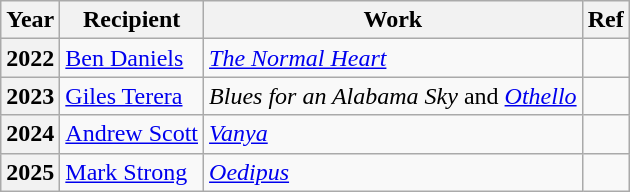<table class="wikitable">
<tr>
<th>Year</th>
<th>Recipient</th>
<th>Work</th>
<th>Ref</th>
</tr>
<tr>
<th>2022</th>
<td><a href='#'>Ben Daniels</a></td>
<td><em><a href='#'>The Normal Heart</a></em></td>
<td></td>
</tr>
<tr>
<th>2023</th>
<td><a href='#'>Giles Terera</a></td>
<td><em>Blues for an Alabama Sky</em> and <em><a href='#'>Othello</a></em></td>
<td></td>
</tr>
<tr>
<th>2024</th>
<td><a href='#'>Andrew Scott</a></td>
<td><em><a href='#'>Vanya</a></em></td>
<td></td>
</tr>
<tr>
<th>2025</th>
<td><a href='#'>Mark Strong</a></td>
<td><em><a href='#'>Oedipus</a></em></td>
<td></td>
</tr>
</table>
